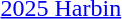<table>
<tr>
<td><a href='#'>2025 Harbin</a></td>
<td></td>
<td></td>
<td></td>
</tr>
</table>
